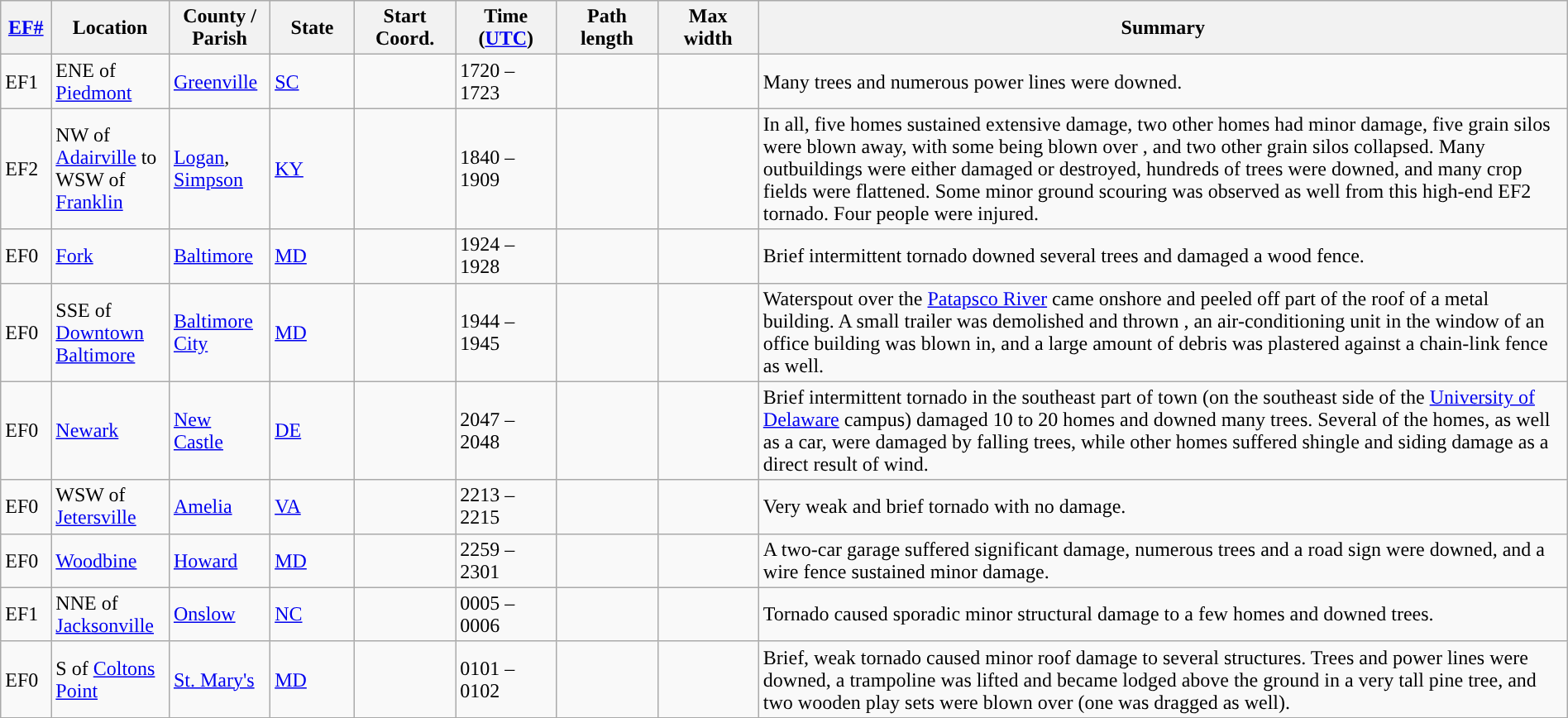<table class="wikitable sortable" style="width:100%;">
<tr>
<th scope="col" width="3%" align="center"><a href='#'>EF#</a></th>
<th scope="col" width="7%" align="center" class="unsortable">Location</th>
<th scope="col" width="6%" align="center" class="unsortable">County / Parish</th>
<th scope="col" width="5%" align="center">State</th>
<th scope="col" width="6%" align="center">Start Coord.</th>
<th scope="col" width="6%" align="center">Time (<a href='#'>UTC</a>)</th>
<th scope="col" width="6%" align="center">Path length</th>
<th scope="col" width="6%" align="center">Max width</th>
<th scope="col" width="48%" class="unsortable" align="center">Summary</th>
</tr>
<tr>
<td>EF1</td>
<td>ENE of <a href='#'>Piedmont</a></td>
<td><a href='#'>Greenville</a></td>
<td><a href='#'>SC</a></td>
<td></td>
<td>1720 – 1723</td>
<td></td>
<td></td>
<td>Many trees and numerous power lines were downed.</td>
</tr>
<tr>
<td>EF2</td>
<td>NW of <a href='#'>Adairville</a> to WSW of <a href='#'>Franklin</a></td>
<td><a href='#'>Logan</a>, <a href='#'>Simpson</a></td>
<td><a href='#'>KY</a></td>
<td></td>
<td>1840 – 1909</td>
<td></td>
<td></td>
<td>In all, five homes sustained extensive damage, two other homes had minor damage, five grain silos were blown away, with some being blown over , and two other grain silos collapsed. Many outbuildings were either damaged or destroyed, hundreds of trees were downed, and many crop fields were flattened. Some minor ground scouring was observed as well from this high-end EF2 tornado. Four people were injured.</td>
</tr>
<tr>
<td>EF0</td>
<td><a href='#'>Fork</a></td>
<td><a href='#'>Baltimore</a></td>
<td><a href='#'>MD</a></td>
<td></td>
<td>1924 – 1928</td>
<td></td>
<td></td>
<td>Brief intermittent tornado downed several trees and damaged a wood fence.</td>
</tr>
<tr>
<td>EF0</td>
<td>SSE of <a href='#'>Downtown Baltimore</a></td>
<td><a href='#'>Baltimore City</a></td>
<td><a href='#'>MD</a></td>
<td></td>
<td>1944 – 1945</td>
<td></td>
<td></td>
<td>Waterspout over the <a href='#'>Patapsco River</a> came onshore and peeled off part of the roof of a metal building. A small trailer was demolished and thrown , an air-conditioning unit in the window of an office building was blown in, and a large amount of debris was plastered against a chain-link fence as well.</td>
</tr>
<tr>
<td>EF0</td>
<td><a href='#'>Newark</a></td>
<td><a href='#'>New Castle</a></td>
<td><a href='#'>DE</a></td>
<td></td>
<td>2047 – 2048</td>
<td></td>
<td></td>
<td>Brief intermittent tornado in the southeast part of town (on the southeast side of the <a href='#'>University of Delaware</a> campus) damaged 10 to 20 homes and downed many trees. Several of the homes, as well as a car, were damaged by falling trees, while other homes suffered shingle and siding damage as a direct result of wind.</td>
</tr>
<tr>
<td>EF0</td>
<td>WSW of <a href='#'>Jetersville</a></td>
<td><a href='#'>Amelia</a></td>
<td><a href='#'>VA</a></td>
<td></td>
<td>2213 – 2215</td>
<td></td>
<td></td>
<td>Very weak and brief tornado with no damage.</td>
</tr>
<tr>
<td>EF0</td>
<td><a href='#'>Woodbine</a></td>
<td><a href='#'>Howard</a></td>
<td><a href='#'>MD</a></td>
<td></td>
<td>2259 – 2301</td>
<td></td>
<td></td>
<td>A two-car garage suffered significant damage, numerous trees and a road sign were downed, and a wire fence sustained minor damage.</td>
</tr>
<tr>
<td>EF1</td>
<td>NNE of <a href='#'>Jacksonville</a></td>
<td><a href='#'>Onslow</a></td>
<td><a href='#'>NC</a></td>
<td></td>
<td>0005 – 0006</td>
<td></td>
<td></td>
<td>Tornado caused sporadic minor structural damage to a few homes and downed trees.</td>
</tr>
<tr>
<td>EF0</td>
<td>S of <a href='#'>Coltons Point</a></td>
<td><a href='#'>St. Mary's</a></td>
<td><a href='#'>MD</a></td>
<td></td>
<td>0101 – 0102</td>
<td></td>
<td></td>
<td>Brief, weak tornado caused minor roof damage to several structures. Trees and power lines were downed, a trampoline was lifted and became lodged  above the ground in a very tall pine tree, and two wooden play sets were blown over (one was dragged  as well).</td>
</tr>
<tr>
</tr>
</table>
